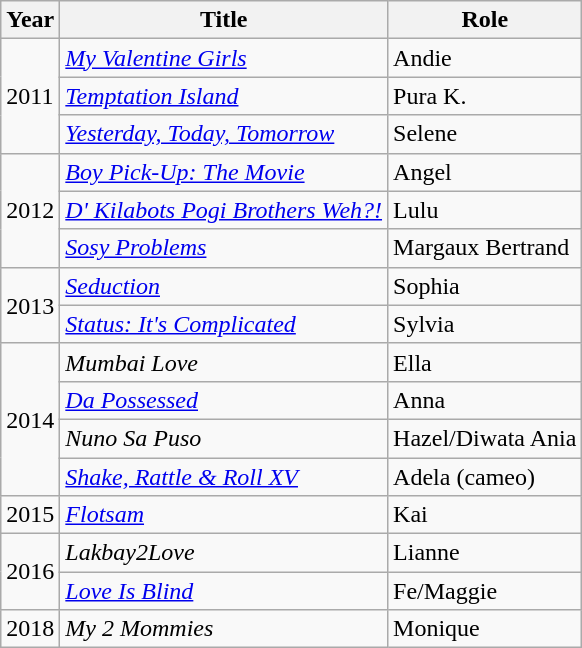<table class="wikitable sortable">
<tr>
<th>Year</th>
<th>Title</th>
<th>Role</th>
</tr>
<tr>
<td rowspan="3">2011</td>
<td><em><a href='#'>My Valentine Girls</a></em></td>
<td>Andie</td>
</tr>
<tr>
<td><em><a href='#'>Temptation Island</a></em></td>
<td>Pura K.</td>
</tr>
<tr>
<td><em><a href='#'>Yesterday, Today, Tomorrow</a></em></td>
<td>Selene</td>
</tr>
<tr>
<td rowspan=3>2012</td>
<td><em><a href='#'>Boy Pick-Up: The Movie</a></em></td>
<td>Angel</td>
</tr>
<tr>
<td><em><a href='#'>D' Kilabots Pogi Brothers Weh?!</a></em></td>
<td>Lulu</td>
</tr>
<tr>
<td><em><a href='#'>Sosy Problems</a></em></td>
<td>Margaux Bertrand</td>
</tr>
<tr>
<td rowspan="2">2013</td>
<td><em><a href='#'>Seduction</a></em></td>
<td>Sophia</td>
</tr>
<tr>
<td><em><a href='#'>Status: It's Complicated</a></em></td>
<td>Sylvia</td>
</tr>
<tr>
<td rowspan="4">2014</td>
<td><em>Mumbai Love</em></td>
<td>Ella</td>
</tr>
<tr>
<td><em><a href='#'>Da Possessed</a></em></td>
<td>Anna</td>
</tr>
<tr>
<td><em>Nuno Sa Puso</em></td>
<td>Hazel/Diwata Ania</td>
</tr>
<tr>
<td><em><a href='#'>Shake, Rattle & Roll XV</a></em></td>
<td>Adela (cameo)</td>
</tr>
<tr>
<td>2015</td>
<td><em><a href='#'>Flotsam</a></em></td>
<td>Kai</td>
</tr>
<tr>
<td rowspan="2">2016</td>
<td><em>Lakbay2Love</em></td>
<td>Lianne</td>
</tr>
<tr>
<td><em><a href='#'>Love Is Blind</a></em></td>
<td>Fe/Maggie</td>
</tr>
<tr>
<td>2018</td>
<td><em>My 2 Mommies</em></td>
<td>Monique</td>
</tr>
</table>
